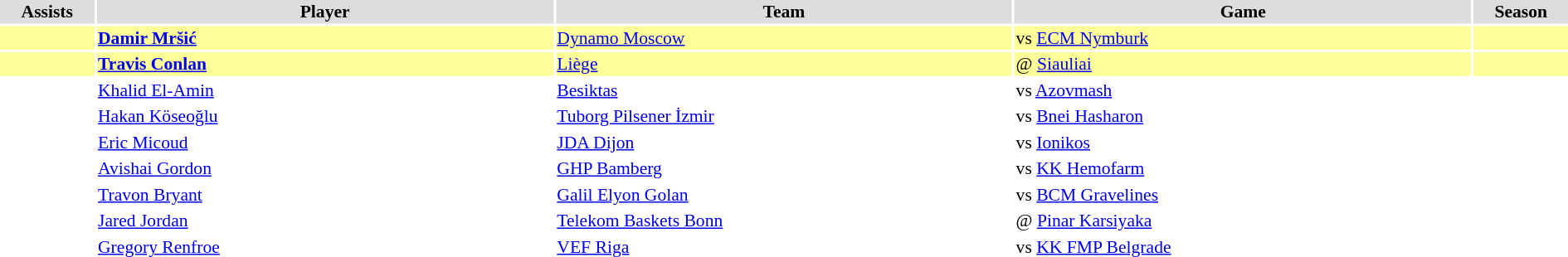<table class="sortable"  style="font-size:90%; margin:0; width:100%; margin:auto;">
<tr style="background:#ddd;">
<th width=50>Assists</th>
<th width=250>Player</th>
<th width=250>Team</th>
<th width=250>Game</th>
<th width=50>Season</th>
</tr>
<tr style="background:#ff9;">
<td></td>
<td style="text-align:left;"> <strong><a href='#'>Damir Mršić</a></strong></td>
<td style="text-align:left;"> <a href='#'>Dynamo Moscow</a></td>
<td style="text-align:left;">vs   <a href='#'>ECM Nymburk</a></td>
<td></td>
</tr>
<tr style="background:#ff9;">
<td></td>
<td style="text-align:left;"> <strong><a href='#'>Travis Conlan</a></strong></td>
<td style="text-align:left;"> <a href='#'>Liège</a></td>
<td style="text-align:left;">@  <a href='#'>Siauliai</a></td>
<td></td>
</tr>
<tr>
<td></td>
<td style="text-align:left;"> <a href='#'>Khalid El-Amin</a></td>
<td style="text-align:left;"> <a href='#'>Besiktas</a></td>
<td style="text-align:left;">vs  <a href='#'>Azovmash</a></td>
<td></td>
</tr>
<tr>
<td></td>
<td style="text-align:left;"> <a href='#'>Hakan Köseoğlu</a></td>
<td style="text-align:left;"> <a href='#'>Tuborg Pilsener İzmir</a></td>
<td style="text-align:left;">vs  <a href='#'>Bnei Hasharon</a></td>
<td></td>
</tr>
<tr>
<td></td>
<td style="text-align:left;"> <a href='#'>Eric Micoud</a></td>
<td style="text-align:left;"> <a href='#'>JDA Dijon</a></td>
<td style="text-align:left;">vs  <a href='#'>Ionikos</a></td>
<td></td>
</tr>
<tr>
<td></td>
<td style="text-align:left;"> <a href='#'>Avishai Gordon</a></td>
<td style="text-align:left;"> <a href='#'>GHP Bamberg</a></td>
<td style="text-align:left;">vs <a href='#'>KK Hemofarm</a></td>
<td></td>
</tr>
<tr>
<td></td>
<td style="text-align:left;"> <a href='#'>Travon Bryant</a></td>
<td style="text-align:left;"> <a href='#'>Galil Elyon Golan</a></td>
<td style="text-align:left;">vs  <a href='#'>BCM Gravelines</a></td>
<td></td>
</tr>
<tr>
<td></td>
<td style="text-align:left;"> <a href='#'>Jared Jordan</a></td>
<td style="text-align:left;"> <a href='#'>Telekom Baskets Bonn</a></td>
<td style="text-align:left;">@  <a href='#'>Pinar Karsiyaka</a></td>
<td></td>
</tr>
<tr>
<td></td>
<td style="text-align:left;"> <a href='#'>Gregory Renfroe</a></td>
<td style="text-align:left;"> <a href='#'>VEF Riga</a></td>
<td style="text-align:left;">vs  <a href='#'>KK FMP Belgrade</a></td>
<td></td>
</tr>
</table>
